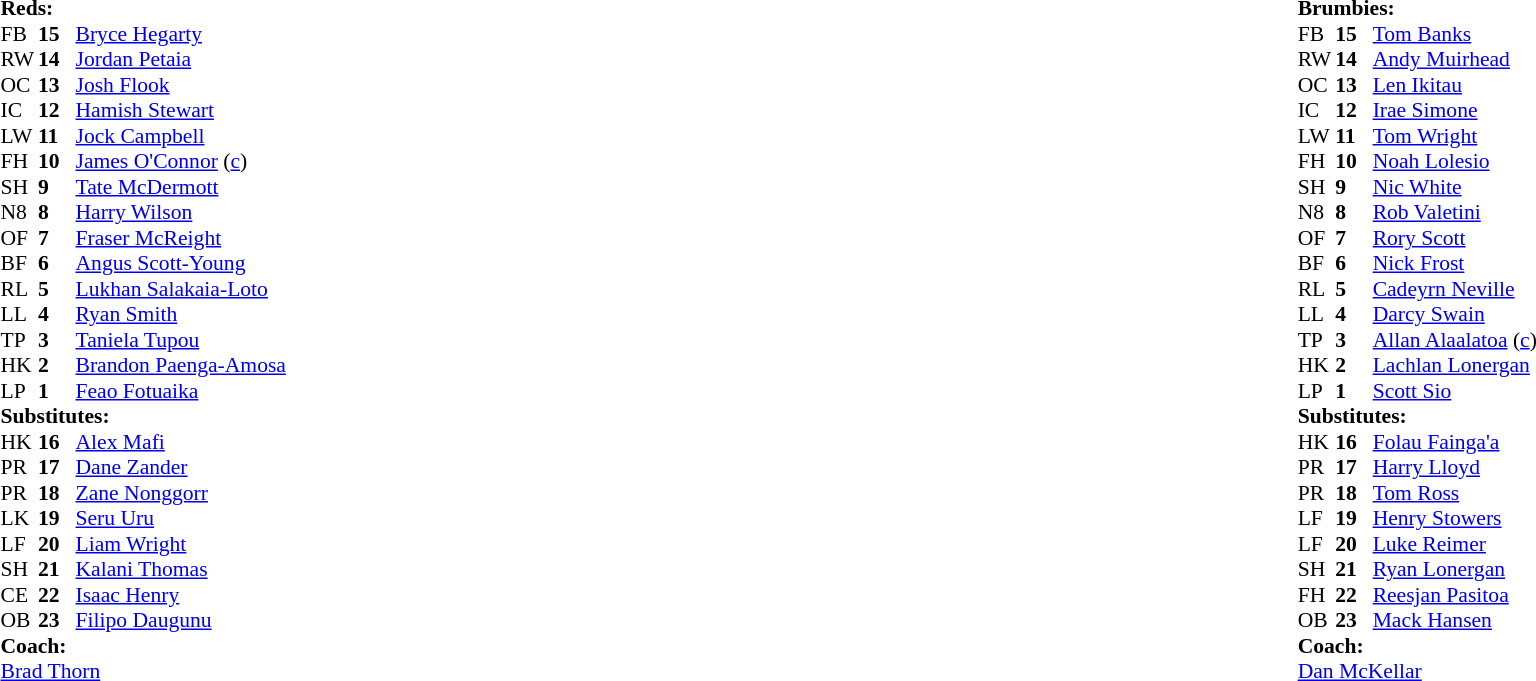<table style="width:100%;">
<tr>
<td style="vertical-align:top; width:50%;"><br><table cellspacing="0" cellpadding="0" style="font-size: 90%">
<tr>
<td colspan="4"><strong>Reds:</strong></td>
</tr>
<tr>
<th width="25"></th>
<th width="25"></th>
</tr>
<tr>
<td>FB</td>
<td><strong>15</strong></td>
<td><a href='#'>Bryce Hegarty</a></td>
<td></td>
<td></td>
</tr>
<tr>
<td>RW</td>
<td><strong>14</strong></td>
<td><a href='#'>Jordan Petaia</a></td>
<td></td>
<td></td>
</tr>
<tr>
<td>OC</td>
<td><strong>13</strong></td>
<td><a href='#'>Josh Flook</a></td>
<td></td>
<td></td>
</tr>
<tr>
<td>IC</td>
<td><strong>12</strong></td>
<td><a href='#'>Hamish Stewart</a></td>
<td></td>
<td></td>
</tr>
<tr>
<td>LW</td>
<td><strong>11</strong></td>
<td><a href='#'>Jock Campbell</a></td>
<td></td>
<td></td>
</tr>
<tr>
<td>FH</td>
<td><strong>10</strong></td>
<td><a href='#'>James O'Connor</a> (<a href='#'>c</a>)</td>
<td></td>
<td></td>
</tr>
<tr>
<td>SH</td>
<td><strong>9</strong></td>
<td><a href='#'>Tate McDermott</a></td>
<td></td>
<td></td>
</tr>
<tr>
<td>N8</td>
<td><strong>8</strong></td>
<td><a href='#'>Harry Wilson</a></td>
<td></td>
<td></td>
</tr>
<tr>
<td>OF</td>
<td><strong>7</strong></td>
<td><a href='#'>Fraser McReight</a></td>
<td></td>
<td></td>
</tr>
<tr>
<td>BF</td>
<td><strong>6</strong></td>
<td><a href='#'>Angus Scott-Young</a></td>
<td></td>
<td></td>
</tr>
<tr>
<td>RL</td>
<td><strong>5</strong></td>
<td><a href='#'>Lukhan Salakaia-Loto</a></td>
<td></td>
<td></td>
</tr>
<tr>
<td>LL</td>
<td><strong>4</strong></td>
<td><a href='#'>Ryan Smith</a></td>
<td></td>
<td></td>
</tr>
<tr>
<td>TP</td>
<td><strong>3</strong></td>
<td><a href='#'>Taniela Tupou</a></td>
<td></td>
<td></td>
</tr>
<tr>
<td>HK</td>
<td><strong>2</strong></td>
<td><a href='#'>Brandon Paenga-Amosa</a></td>
<td></td>
<td></td>
</tr>
<tr>
<td>LP</td>
<td><strong>1</strong></td>
<td><a href='#'>Feao Fotuaika</a></td>
<td></td>
<td></td>
</tr>
<tr>
<td colspan="3"><strong>Substitutes:</strong></td>
</tr>
<tr>
<td>HK</td>
<td><strong>16</strong></td>
<td><a href='#'>Alex Mafi</a></td>
<td></td>
<td></td>
</tr>
<tr>
<td>PR</td>
<td><strong>17</strong></td>
<td><a href='#'>Dane Zander</a></td>
<td></td>
<td></td>
</tr>
<tr>
<td>PR</td>
<td><strong>18</strong></td>
<td><a href='#'>Zane Nonggorr</a></td>
<td></td>
<td></td>
</tr>
<tr>
<td>LK</td>
<td><strong>19</strong></td>
<td><a href='#'>Seru Uru</a></td>
<td></td>
<td></td>
</tr>
<tr>
<td>LF</td>
<td><strong>20</strong></td>
<td><a href='#'>Liam Wright</a></td>
<td></td>
<td></td>
</tr>
<tr>
<td>SH</td>
<td><strong>21</strong></td>
<td><a href='#'>Kalani Thomas</a></td>
<td></td>
<td></td>
</tr>
<tr>
<td>CE</td>
<td><strong>22</strong></td>
<td><a href='#'>Isaac Henry</a></td>
<td></td>
<td></td>
</tr>
<tr>
<td>OB</td>
<td><strong>23</strong></td>
<td><a href='#'>Filipo Daugunu</a></td>
<td></td>
<td></td>
</tr>
<tr>
<td colspan="3"><strong>Coach:</strong></td>
</tr>
<tr>
<td colspan="4"><a href='#'>Brad Thorn</a></td>
</tr>
</table>
</td>
<td style="vertical-align:top; width:50%;"><br><table cellspacing="0" cellpadding="0" style="font-size:90%; margin:auto">
<tr>
<td colspan="4"><strong>Brumbies:</strong></td>
</tr>
<tr>
<th width="25"></th>
<th width="25"></th>
</tr>
<tr>
<td>FB</td>
<td><strong>15</strong></td>
<td><a href='#'>Tom Banks</a></td>
<td></td>
<td></td>
</tr>
<tr>
<td>RW</td>
<td><strong>14</strong></td>
<td><a href='#'>Andy Muirhead</a></td>
<td></td>
<td></td>
</tr>
<tr>
<td>OC</td>
<td><strong>13</strong></td>
<td><a href='#'>Len Ikitau</a></td>
<td></td>
<td></td>
</tr>
<tr>
<td>IC</td>
<td><strong>12</strong></td>
<td><a href='#'>Irae Simone</a></td>
<td></td>
<td></td>
</tr>
<tr>
<td>LW</td>
<td><strong>11</strong></td>
<td><a href='#'>Tom Wright</a></td>
<td></td>
<td></td>
</tr>
<tr>
<td>FH</td>
<td><strong>10</strong></td>
<td><a href='#'>Noah Lolesio</a></td>
<td></td>
<td></td>
</tr>
<tr>
<td>SH</td>
<td><strong>9</strong></td>
<td><a href='#'>Nic White</a></td>
<td></td>
<td></td>
</tr>
<tr>
<td>N8</td>
<td><strong>8</strong></td>
<td><a href='#'>Rob Valetini</a></td>
<td></td>
<td></td>
</tr>
<tr>
<td>OF</td>
<td><strong>7</strong></td>
<td><a href='#'>Rory Scott</a></td>
<td></td>
<td></td>
</tr>
<tr>
<td>BF</td>
<td><strong>6</strong></td>
<td><a href='#'>Nick Frost</a></td>
<td></td>
<td></td>
</tr>
<tr>
<td>RL</td>
<td><strong>5</strong></td>
<td><a href='#'>Cadeyrn Neville</a></td>
<td></td>
<td></td>
</tr>
<tr>
<td>LL</td>
<td><strong>4</strong></td>
<td><a href='#'>Darcy Swain</a></td>
<td></td>
<td></td>
</tr>
<tr>
<td>TP</td>
<td><strong>3</strong></td>
<td><a href='#'>Allan Alaalatoa</a> (<a href='#'>c</a>)</td>
<td></td>
<td></td>
</tr>
<tr>
<td>HK</td>
<td><strong>2</strong></td>
<td><a href='#'>Lachlan Lonergan</a></td>
<td></td>
<td></td>
</tr>
<tr>
<td>LP</td>
<td><strong>1</strong></td>
<td><a href='#'>Scott Sio</a></td>
<td></td>
<td></td>
</tr>
<tr>
<td colspan="3"><strong>Substitutes:</strong></td>
</tr>
<tr>
<td>HK</td>
<td><strong>16</strong></td>
<td><a href='#'>Folau Fainga'a</a></td>
<td></td>
<td></td>
</tr>
<tr>
<td>PR</td>
<td><strong>17</strong></td>
<td><a href='#'>Harry Lloyd</a></td>
<td></td>
<td></td>
</tr>
<tr>
<td>PR</td>
<td><strong>18</strong></td>
<td><a href='#'>Tom Ross</a></td>
<td></td>
<td></td>
</tr>
<tr>
<td>LF</td>
<td><strong>19</strong></td>
<td><a href='#'>Henry Stowers</a></td>
<td></td>
<td></td>
</tr>
<tr>
<td>LF</td>
<td><strong>20</strong></td>
<td><a href='#'>Luke Reimer</a></td>
<td></td>
<td></td>
<td></td>
</tr>
<tr>
<td>SH</td>
<td><strong>21</strong></td>
<td><a href='#'>Ryan Lonergan</a></td>
<td></td>
<td></td>
</tr>
<tr>
<td>FH</td>
<td><strong>22</strong></td>
<td><a href='#'>Reesjan Pasitoa</a></td>
<td></td>
<td></td>
</tr>
<tr>
<td>OB</td>
<td><strong>23</strong></td>
<td><a href='#'>Mack Hansen</a></td>
<td></td>
<td></td>
</tr>
<tr>
<td colspan="3"><strong>Coach:</strong></td>
</tr>
<tr>
<td colspan="4"><a href='#'>Dan McKellar</a></td>
</tr>
</table>
</td>
</tr>
</table>
